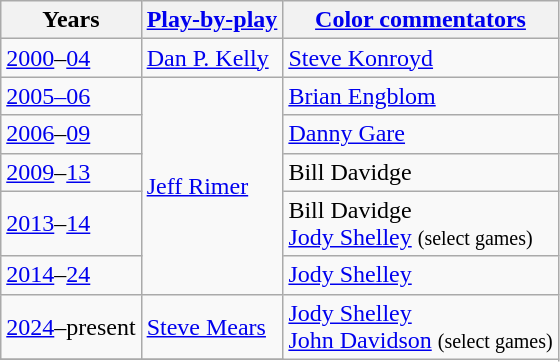<table class="wikitable">
<tr>
<th>Years</th>
<th><a href='#'>Play-by-play</a></th>
<th><a href='#'>Color commentators</a></th>
</tr>
<tr>
<td><a href='#'>2000</a>–<a href='#'>04</a></td>
<td><a href='#'>Dan P. Kelly</a></td>
<td><a href='#'>Steve Konroyd</a></td>
</tr>
<tr>
<td><a href='#'>2005–06</a></td>
<td rowspan=5><a href='#'>Jeff Rimer</a></td>
<td><a href='#'>Brian Engblom</a></td>
</tr>
<tr>
<td><a href='#'>2006</a>–<a href='#'>09</a></td>
<td><a href='#'>Danny Gare</a></td>
</tr>
<tr>
<td><a href='#'>2009</a>–<a href='#'>13</a></td>
<td>Bill Davidge</td>
</tr>
<tr>
<td><a href='#'>2013</a>–<a href='#'>14</a></td>
<td>Bill Davidge<br><a href='#'>Jody Shelley</a> <small>(select games)</small></td>
</tr>
<tr>
<td><a href='#'>2014</a>–<a href='#'>24</a></td>
<td rowspan=1><a href='#'>Jody Shelley</a></td>
</tr>
<tr>
<td><a href='#'>2024</a>–present</td>
<td><a href='#'>Steve Mears</a></td>
<td rowspan=2><a href='#'>Jody Shelley</a><br><a href='#'>John Davidson</a> <small>(select games)</small></td>
</tr>
<tr>
</tr>
</table>
